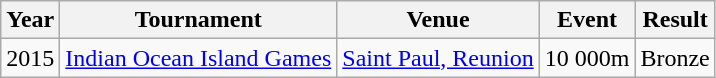<table class="wikitable">
<tr>
<th>Year</th>
<th>Tournament</th>
<th>Venue</th>
<th>Event</th>
<th>Result</th>
</tr>
<tr>
<td>2015</td>
<td><a href='#'>Indian Ocean Island Games</a></td>
<td><a href='#'>Saint Paul, Reunion</a></td>
<td>10 000m</td>
<td>Bronze</td>
</tr>
</table>
